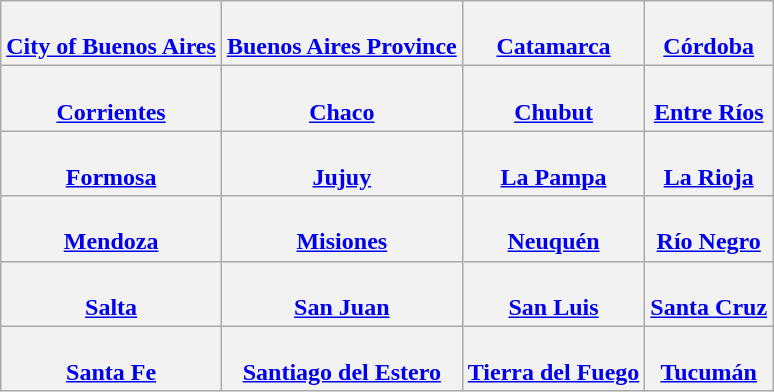<table class="wikitable" align="center">
<tr align="center">
<th><br><a href='#'>City of Buenos Aires</a></th>
<th><br><a href='#'>Buenos Aires Province</a></th>
<th><br><a href='#'>Catamarca</a></th>
<th><br><a href='#'>Córdoba</a></th>
</tr>
<tr align="center">
<th><br><a href='#'>Corrientes</a></th>
<th><br><a href='#'>Chaco</a></th>
<th><br><a href='#'>Chubut</a></th>
<th><br><a href='#'>Entre Ríos</a></th>
</tr>
<tr align="center">
<th><br><a href='#'>Formosa</a></th>
<th><br><a href='#'>Jujuy</a></th>
<th><br><a href='#'>La Pampa</a></th>
<th><br><a href='#'>La Rioja</a></th>
</tr>
<tr align="center">
<th><br><a href='#'>Mendoza</a></th>
<th><br><a href='#'>Misiones</a></th>
<th><br><a href='#'>Neuquén</a></th>
<th><br><a href='#'>Río Negro</a></th>
</tr>
<tr align="center">
<th><br><a href='#'>Salta</a></th>
<th><br><a href='#'>San Juan</a></th>
<th><br><a href='#'>San Luis</a></th>
<th><br><a href='#'>Santa Cruz</a></th>
</tr>
<tr align="center">
<th><br><a href='#'>Santa Fe</a></th>
<th><br><a href='#'>Santiago del Estero</a></th>
<th><br><a href='#'>Tierra del Fuego</a></th>
<th><br><a href='#'>Tucumán</a></th>
</tr>
</table>
